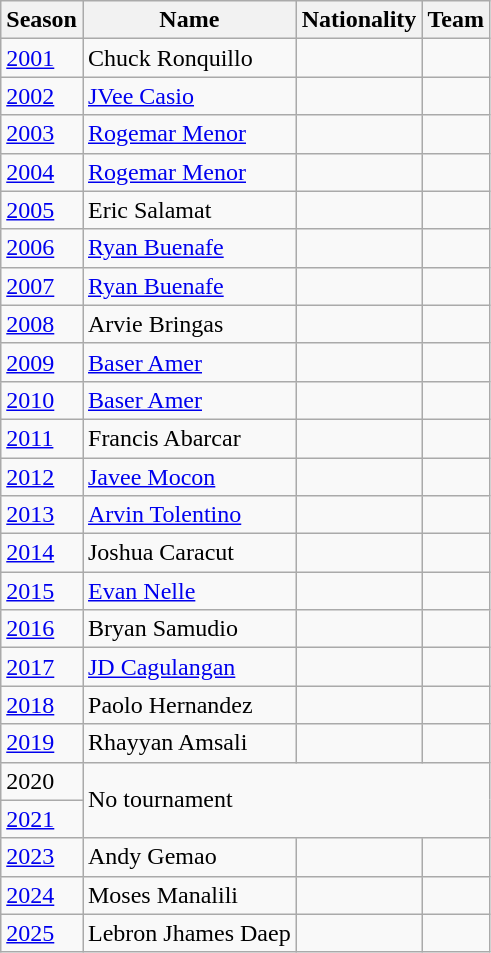<table class="wikitable">
<tr>
<th>Season</th>
<th>Name</th>
<th>Nationality</th>
<th>Team</th>
</tr>
<tr>
<td><a href='#'>2001</a></td>
<td>Chuck Ronquillo</td>
<td></td>
<td></td>
</tr>
<tr>
<td><a href='#'>2002</a></td>
<td><a href='#'>JVee Casio</a></td>
<td></td>
<td></td>
</tr>
<tr>
<td><a href='#'>2003</a></td>
<td><a href='#'>Rogemar Menor</a></td>
<td></td>
<td></td>
</tr>
<tr>
<td><a href='#'>2004</a></td>
<td><a href='#'>Rogemar Menor</a></td>
<td></td>
<td></td>
</tr>
<tr>
<td><a href='#'>2005</a></td>
<td>Eric Salamat</td>
<td></td>
<td></td>
</tr>
<tr>
<td><a href='#'>2006</a></td>
<td><a href='#'>Ryan Buenafe</a></td>
<td></td>
<td></td>
</tr>
<tr>
<td><a href='#'>2007</a></td>
<td><a href='#'>Ryan Buenafe</a></td>
<td></td>
<td></td>
</tr>
<tr>
<td><a href='#'>2008</a></td>
<td>Arvie Bringas</td>
<td></td>
<td></td>
</tr>
<tr>
<td><a href='#'>2009</a></td>
<td><a href='#'>Baser Amer</a></td>
<td></td>
<td></td>
</tr>
<tr>
<td><a href='#'>2010</a></td>
<td><a href='#'>Baser Amer</a></td>
<td></td>
<td></td>
</tr>
<tr>
<td><a href='#'>2011</a></td>
<td>Francis Abarcar</td>
<td></td>
<td></td>
</tr>
<tr>
<td><a href='#'>2012</a></td>
<td><a href='#'>Javee Mocon</a></td>
<td></td>
<td></td>
</tr>
<tr>
<td><a href='#'>2013</a></td>
<td><a href='#'>Arvin Tolentino</a></td>
<td></td>
<td></td>
</tr>
<tr>
<td><a href='#'>2014</a></td>
<td>Joshua Caracut</td>
<td></td>
<td></td>
</tr>
<tr>
<td><a href='#'>2015</a></td>
<td><a href='#'>Evan Nelle</a></td>
<td></td>
<td></td>
</tr>
<tr>
<td><a href='#'>2016</a></td>
<td>Bryan Samudio</td>
<td></td>
<td></td>
</tr>
<tr>
<td><a href='#'>2017</a></td>
<td><a href='#'>JD Cagulangan</a></td>
<td></td>
<td></td>
</tr>
<tr>
<td><a href='#'>2018</a></td>
<td>Paolo Hernandez</td>
<td></td>
<td></td>
</tr>
<tr>
<td><a href='#'>2019</a></td>
<td>Rhayyan Amsali</td>
<td></td>
<td></td>
</tr>
<tr>
<td>2020</td>
<td colspan="3" rowspan="2">No tournament</td>
</tr>
<tr>
<td><a href='#'>2021</a></td>
</tr>
<tr>
<td><a href='#'>2023</a></td>
<td>Andy Gemao</td>
<td></td>
<td></td>
</tr>
<tr>
<td><a href='#'>2024</a></td>
<td>Moses Manalili</td>
<td></td>
<td></td>
</tr>
<tr>
<td><a href='#'>2025</a></td>
<td>Lebron Jhames Daep</td>
<td></td>
<td></td>
</tr>
</table>
